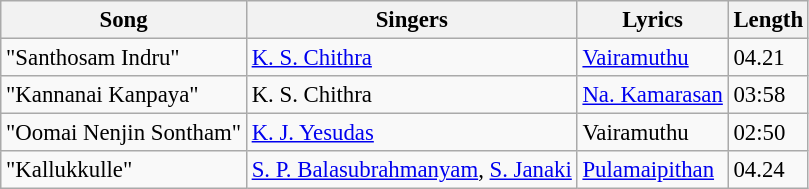<table class="wikitable" style="font-size:95%;">
<tr>
<th>Song</th>
<th>Singers</th>
<th>Lyrics</th>
<th>Length</th>
</tr>
<tr>
<td>"Santhosam Indru"</td>
<td><a href='#'>K. S. Chithra</a></td>
<td><a href='#'>Vairamuthu</a></td>
<td>04.21</td>
</tr>
<tr>
<td>"Kannanai Kanpaya"</td>
<td>K. S. Chithra</td>
<td><a href='#'>Na. Kamarasan</a></td>
<td>03:58</td>
</tr>
<tr>
<td>"Oomai Nenjin Sontham"</td>
<td><a href='#'>K. J. Yesudas</a></td>
<td>Vairamuthu</td>
<td>02:50</td>
</tr>
<tr>
<td>"Kallukkulle"</td>
<td><a href='#'>S. P. Balasubrahmanyam</a>, <a href='#'>S. Janaki</a></td>
<td><a href='#'>Pulamaipithan</a></td>
<td>04.24</td>
</tr>
</table>
